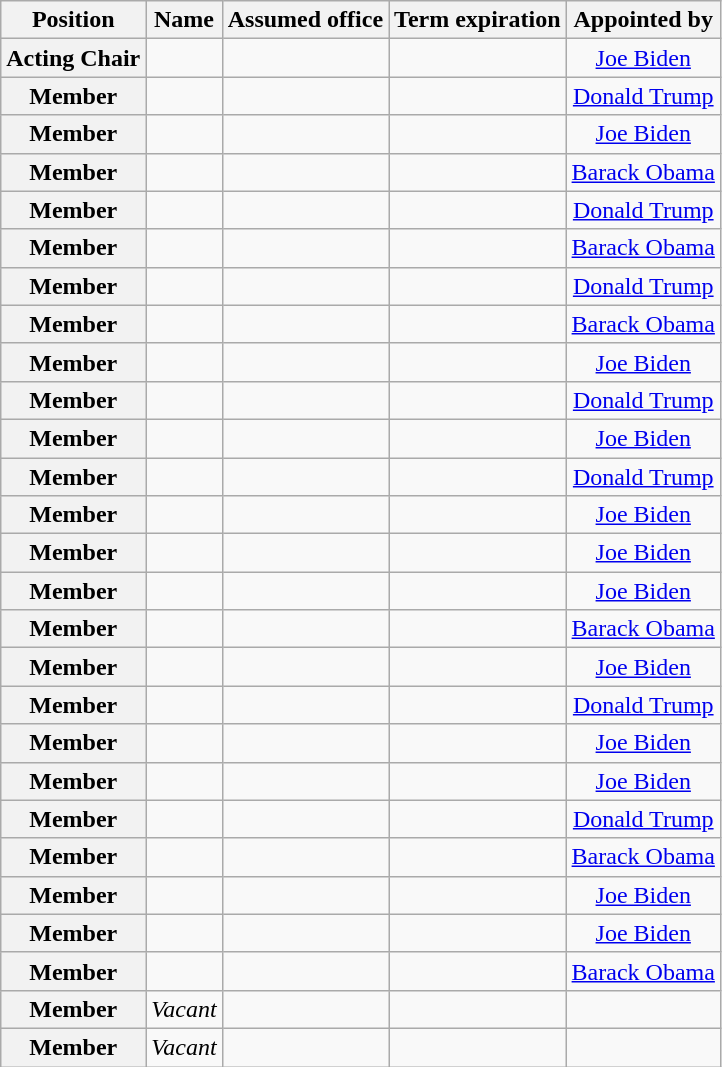<table class="wikitable sortable" style="text-align:center">
<tr>
<th>Position</th>
<th>Name</th>
<th>Assumed office</th>
<th>Term expiration</th>
<th>Appointed by</th>
</tr>
<tr>
<th>Acting Chair</th>
<td></td>
<td></td>
<td></td>
<td><a href='#'>Joe Biden</a></td>
</tr>
<tr>
<th>Member</th>
<td></td>
<td></td>
<td></td>
<td><a href='#'>Donald Trump</a></td>
</tr>
<tr>
<th>Member</th>
<td></td>
<td></td>
<td></td>
<td><a href='#'>Joe Biden</a></td>
</tr>
<tr>
<th>Member</th>
<td></td>
<td></td>
<td></td>
<td><a href='#'>Barack Obama</a></td>
</tr>
<tr>
<th>Member</th>
<td></td>
<td></td>
<td></td>
<td><a href='#'>Donald Trump</a></td>
</tr>
<tr>
<th>Member</th>
<td></td>
<td></td>
<td></td>
<td><a href='#'>Barack Obama</a></td>
</tr>
<tr>
<th>Member</th>
<td></td>
<td></td>
<td></td>
<td><a href='#'>Donald Trump</a></td>
</tr>
<tr>
<th>Member</th>
<td></td>
<td></td>
<td></td>
<td><a href='#'>Barack Obama</a></td>
</tr>
<tr>
<th>Member</th>
<td></td>
<td></td>
<td></td>
<td><a href='#'>Joe Biden</a></td>
</tr>
<tr>
<th>Member</th>
<td></td>
<td></td>
<td></td>
<td><a href='#'>Donald Trump</a></td>
</tr>
<tr>
<th>Member</th>
<td></td>
<td></td>
<td></td>
<td><a href='#'>Joe Biden</a></td>
</tr>
<tr>
<th>Member</th>
<td></td>
<td></td>
<td></td>
<td><a href='#'>Donald Trump</a></td>
</tr>
<tr>
<th>Member</th>
<td></td>
<td></td>
<td></td>
<td><a href='#'>Joe Biden</a></td>
</tr>
<tr>
<th>Member</th>
<td></td>
<td></td>
<td></td>
<td><a href='#'>Joe Biden</a></td>
</tr>
<tr>
<th>Member</th>
<td></td>
<td></td>
<td></td>
<td><a href='#'>Joe Biden</a></td>
</tr>
<tr>
<th>Member</th>
<td></td>
<td></td>
<td></td>
<td><a href='#'>Barack Obama</a></td>
</tr>
<tr>
<th>Member</th>
<td></td>
<td></td>
<td></td>
<td><a href='#'>Joe Biden</a></td>
</tr>
<tr>
<th>Member</th>
<td></td>
<td></td>
<td></td>
<td><a href='#'>Donald Trump</a></td>
</tr>
<tr>
<th>Member</th>
<td></td>
<td></td>
<td></td>
<td><a href='#'>Joe Biden</a></td>
</tr>
<tr>
<th>Member</th>
<td></td>
<td></td>
<td></td>
<td><a href='#'>Joe Biden</a></td>
</tr>
<tr>
<th>Member</th>
<td></td>
<td></td>
<td></td>
<td><a href='#'>Donald Trump</a></td>
</tr>
<tr>
<th>Member</th>
<td></td>
<td></td>
<td></td>
<td><a href='#'>Barack Obama</a></td>
</tr>
<tr>
<th>Member</th>
<td></td>
<td></td>
<td></td>
<td><a href='#'>Joe Biden</a></td>
</tr>
<tr>
<th>Member</th>
<td></td>
<td></td>
<td></td>
<td><a href='#'>Joe Biden</a></td>
</tr>
<tr>
<th>Member</th>
<td></td>
<td></td>
<td></td>
<td><a href='#'>Barack Obama</a></td>
</tr>
<tr>
<th>Member</th>
<td><em>Vacant</em></td>
<td></td>
<td></td>
<td></td>
</tr>
<tr>
<th>Member</th>
<td><em>Vacant</em></td>
<td></td>
<td></td>
<td></td>
</tr>
</table>
